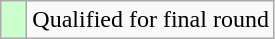<table class="wikitable">
<tr>
<td style="width:10px; background:#cfc"></td>
<td>Qualified for final round</td>
</tr>
</table>
